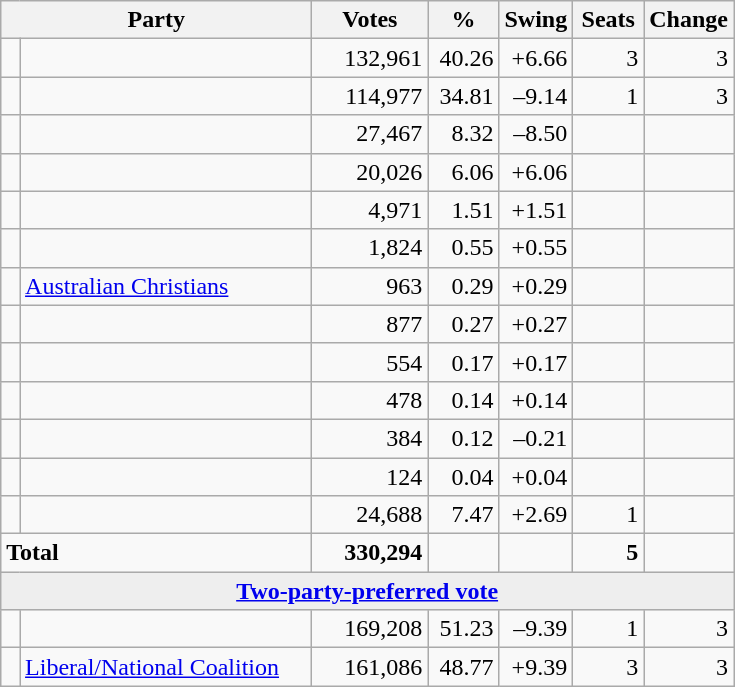<table class="wikitable">
<tr>
<th style="width:200px" colspan=2><strong>Party</strong></th>
<th style="width:70px; text-align:center;"><strong>Votes</strong></th>
<th style="width:40px; text-align:center;"><strong>%</strong></th>
<th style="width:40px; text-align:center;"><strong>Swing</strong></th>
<th style="width:40px; text-align:center;"><strong>Seats</strong></th>
<th style="width:40px; text-align:center;"><strong>Change</strong></th>
</tr>
<tr>
<td> </td>
<td></td>
<td align=right>132,961</td>
<td align=right>40.26</td>
<td align=right>+6.66</td>
<td align=right>3</td>
<td align=right> 3</td>
</tr>
<tr>
<td> </td>
<td></td>
<td align=right>114,977</td>
<td align=right>34.81</td>
<td align=right>–9.14</td>
<td align=right>1</td>
<td align=right> 3</td>
</tr>
<tr>
<td> </td>
<td></td>
<td align=right>27,467</td>
<td align=right>8.32</td>
<td align=right>–8.50</td>
<td align=right></td>
<td align=right></td>
</tr>
<tr>
<td> </td>
<td></td>
<td align=right>20,026</td>
<td align=right>6.06</td>
<td align=right>+6.06</td>
<td align=right></td>
<td align=right></td>
</tr>
<tr>
<td> </td>
<td></td>
<td align=right>4,971</td>
<td align=right>1.51</td>
<td align=right>+1.51</td>
<td align=right></td>
<td align=right></td>
</tr>
<tr>
<td> </td>
<td></td>
<td align=right>1,824</td>
<td align=right>0.55</td>
<td align=right>+0.55</td>
<td align=right></td>
<td align=right></td>
</tr>
<tr>
<td> </td>
<td><a href='#'>Australian Christians</a></td>
<td align=right>963</td>
<td align=right>0.29</td>
<td align=right>+0.29</td>
<td align=right></td>
<td align=right></td>
</tr>
<tr>
<td> </td>
<td></td>
<td align=right>877</td>
<td align=right>0.27</td>
<td align=right>+0.27</td>
<td align=right></td>
<td align=right></td>
</tr>
<tr>
<td> </td>
<td></td>
<td align=right>554</td>
<td align=right>0.17</td>
<td align=right>+0.17</td>
<td align=right></td>
<td align=right></td>
</tr>
<tr>
<td> </td>
<td></td>
<td align=right>478</td>
<td align=right>0.14</td>
<td align=right>+0.14</td>
<td align=right></td>
<td align=right></td>
</tr>
<tr>
<td> </td>
<td></td>
<td align=right>384</td>
<td align=right>0.12</td>
<td align=right>–0.21</td>
<td align=right></td>
<td align=right></td>
</tr>
<tr>
<td> </td>
<td></td>
<td align=right>124</td>
<td align=right>0.04</td>
<td align=right>+0.04</td>
<td align=right></td>
<td align=right></td>
</tr>
<tr>
<td> </td>
<td></td>
<td align=right>24,688</td>
<td align=right>7.47</td>
<td align=right>+2.69</td>
<td align=right>1</td>
<td align=right></td>
</tr>
<tr>
<td colspan=2><strong>Total</strong></td>
<td align=right><strong>330,294</strong></td>
<td align=right> </td>
<td align=right> </td>
<td align=right><strong>5</strong></td>
<td align=right></td>
</tr>
<tr>
<td colspan="8"  style="text-align:center; background:#eee;"><strong><a href='#'>Two-party-preferred vote</a></strong></td>
</tr>
<tr>
<td> </td>
<td></td>
<td align=right>169,208</td>
<td align=right>51.23</td>
<td align=right>–9.39</td>
<td align=right>1</td>
<td align=right> 3</td>
</tr>
<tr>
<td> </td>
<td><a href='#'>Liberal/National Coalition</a></td>
<td align=right>161,086</td>
<td align=right>48.77</td>
<td align=right>+9.39</td>
<td align=right>3</td>
<td align=right> 3</td>
</tr>
</table>
